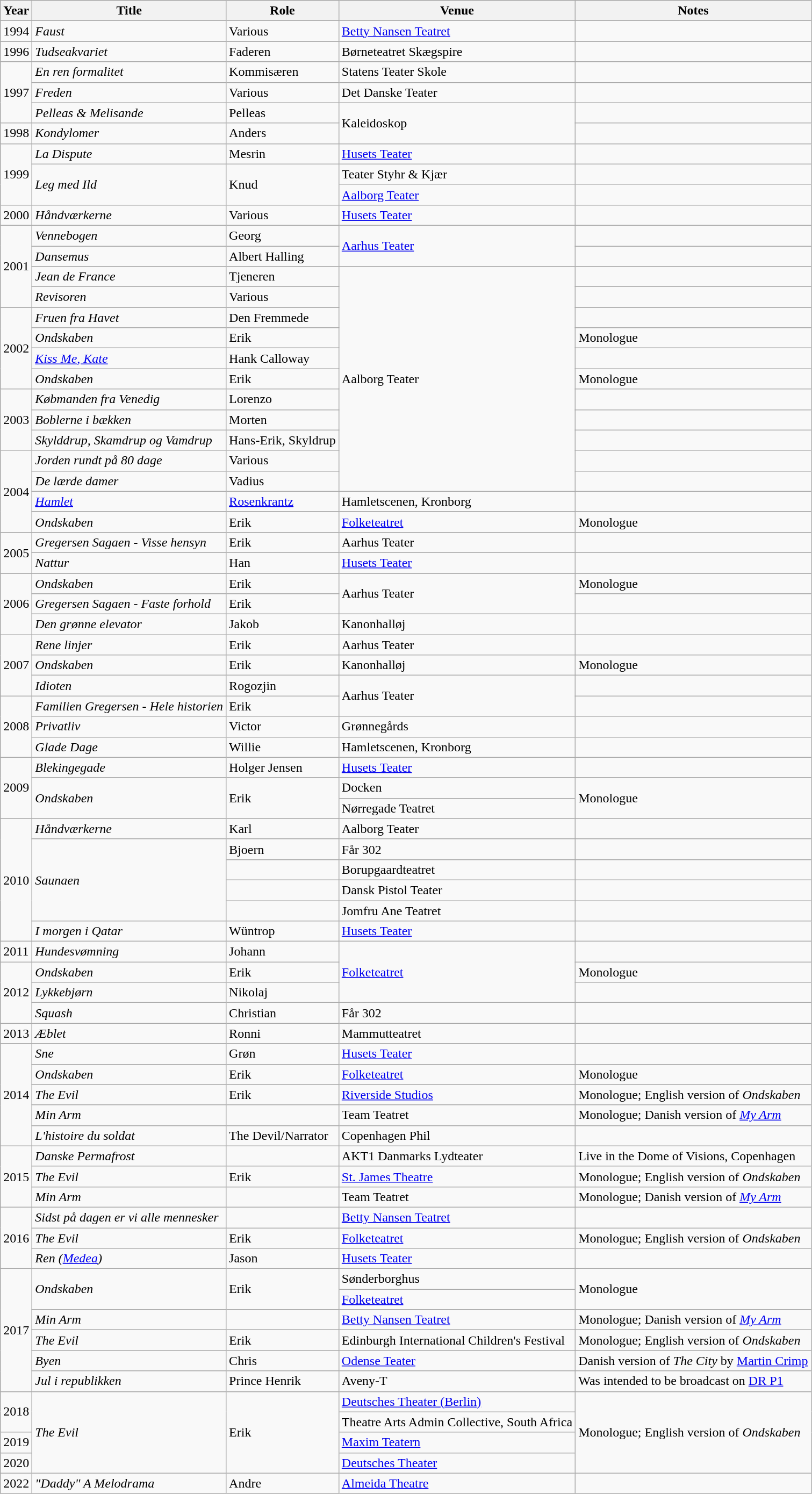<table class="wikitable sortable">
<tr>
<th>Year</th>
<th>Title</th>
<th>Role</th>
<th>Venue</th>
<th class="unsortable">Notes</th>
</tr>
<tr>
<td>1994</td>
<td><em>Faust</em></td>
<td>Various</td>
<td><a href='#'>Betty Nansen Teatret</a></td>
<td></td>
</tr>
<tr>
<td>1996</td>
<td><em>Tudseakvariet</em></td>
<td>Faderen</td>
<td>Børneteatret Skægspire</td>
<td></td>
</tr>
<tr>
<td rowspan="3">1997</td>
<td><em>En ren formalitet</em></td>
<td>Kommisæren</td>
<td>Statens Teater Skole</td>
<td></td>
</tr>
<tr>
<td><em>Freden</em></td>
<td>Various</td>
<td>Det Danske Teater</td>
<td></td>
</tr>
<tr>
<td><em>Pelleas & Melisande</em></td>
<td>Pelleas</td>
<td rowspan="2">Kaleidoskop</td>
<td></td>
</tr>
<tr>
<td>1998</td>
<td><em>Kondylomer</em></td>
<td>Anders</td>
<td></td>
</tr>
<tr>
<td rowspan="3">1999</td>
<td><em>La Dispute</em></td>
<td>Mesrin</td>
<td><a href='#'>Husets Teater</a></td>
<td></td>
</tr>
<tr>
<td rowspan="2"><em>Leg med Ild</em></td>
<td rowspan="2">Knud</td>
<td>Teater Styhr & Kjær</td>
<td></td>
</tr>
<tr>
<td><a href='#'>Aalborg Teater</a></td>
<td></td>
</tr>
<tr>
<td>2000</td>
<td><em>Håndværkerne</em></td>
<td>Various</td>
<td><a href='#'>Husets Teater</a></td>
<td></td>
</tr>
<tr>
<td rowspan="4">2001</td>
<td><em>Vennebogen</em></td>
<td>Georg</td>
<td rowspan="2"><a href='#'>Aarhus Teater</a></td>
<td></td>
</tr>
<tr>
<td><em>Dansemus</em></td>
<td>Albert Halling</td>
<td></td>
</tr>
<tr>
<td><em>Jean de France</em></td>
<td>Tjeneren</td>
<td rowspan="11">Aalborg Teater</td>
<td></td>
</tr>
<tr>
<td><em>Revisoren</em></td>
<td>Various</td>
<td></td>
</tr>
<tr>
<td rowspan="4">2002</td>
<td><em>Fruen fra Havet</em></td>
<td>Den Fremmede</td>
<td></td>
</tr>
<tr>
<td><em>Ondskaben</em></td>
<td>Erik</td>
<td>Monologue</td>
</tr>
<tr>
<td><em><a href='#'>Kiss Me, Kate</a></em></td>
<td>Hank Calloway</td>
<td></td>
</tr>
<tr>
<td><em>Ondskaben</em></td>
<td>Erik</td>
<td>Monologue</td>
</tr>
<tr>
<td rowspan="3">2003</td>
<td><em>Købmanden fra Venedig</em></td>
<td>Lorenzo</td>
<td></td>
</tr>
<tr>
<td><em>Boblerne i bækken</em></td>
<td>Morten</td>
<td></td>
</tr>
<tr>
<td><em>Skylddrup, Skamdrup og Vamdrup</em></td>
<td>Hans-Erik, Skyldrup</td>
<td></td>
</tr>
<tr>
<td rowspan="4">2004</td>
<td><em>Jorden rundt på 80 dage</em></td>
<td>Various</td>
<td></td>
</tr>
<tr>
<td><em>De lærde damer</em></td>
<td>Vadius</td>
<td></td>
</tr>
<tr>
<td><em><a href='#'>Hamlet</a></em></td>
<td><a href='#'>Rosenkrantz</a></td>
<td>Hamletscenen, Kronborg</td>
<td></td>
</tr>
<tr>
<td><em>Ondskaben</em></td>
<td>Erik</td>
<td><a href='#'>Folketeatret</a></td>
<td>Monologue</td>
</tr>
<tr>
<td rowspan="2">2005</td>
<td><em>Gregersen Sagaen - Visse hensyn</em></td>
<td>Erik</td>
<td>Aarhus Teater</td>
<td></td>
</tr>
<tr>
<td><em>Nattur</em></td>
<td>Han</td>
<td><a href='#'>Husets Teater</a></td>
<td></td>
</tr>
<tr>
<td rowspan="3">2006</td>
<td><em>Ondskaben</em></td>
<td>Erik</td>
<td rowspan="2">Aarhus Teater</td>
<td>Monologue</td>
</tr>
<tr>
<td><em>Gregersen Sagaen - Faste forhold</em></td>
<td>Erik</td>
<td></td>
</tr>
<tr>
<td><em>Den grønne elevator</em></td>
<td>Jakob</td>
<td>Kanonhalløj</td>
<td></td>
</tr>
<tr>
<td rowspan="3">2007</td>
<td><em>Rene linjer</em></td>
<td>Erik</td>
<td>Aarhus Teater</td>
<td></td>
</tr>
<tr>
<td><em>Ondskaben</em></td>
<td>Erik</td>
<td>Kanonhalløj</td>
<td>Monologue</td>
</tr>
<tr>
<td><em>Idioten</em></td>
<td>Rogozjin</td>
<td rowspan="2">Aarhus Teater</td>
<td></td>
</tr>
<tr>
<td rowspan="3">2008</td>
<td><em>Familien Gregersen - Hele historien</em></td>
<td>Erik</td>
<td></td>
</tr>
<tr>
<td><em>Privatliv</em></td>
<td>Victor</td>
<td>Grønnegårds</td>
<td></td>
</tr>
<tr>
<td><em>Glade Dage</em></td>
<td>Willie</td>
<td>Hamletscenen, Kronborg</td>
<td></td>
</tr>
<tr>
<td rowspan="3">2009</td>
<td><em>Blekingegade</em></td>
<td>Holger Jensen</td>
<td><a href='#'>Husets Teater</a></td>
<td></td>
</tr>
<tr>
<td rowspan="2"><em>Ondskaben</em></td>
<td rowspan="2">Erik</td>
<td>Docken</td>
<td rowspan="2">Monologue</td>
</tr>
<tr>
<td>Nørregade Teatret</td>
</tr>
<tr>
<td rowspan="6">2010</td>
<td><em>Håndværkerne</em></td>
<td>Karl</td>
<td>Aalborg Teater</td>
<td></td>
</tr>
<tr>
<td rowspan="4"><em>Saunaen</em></td>
<td>Bjoern</td>
<td>Får 302</td>
<td></td>
</tr>
<tr>
<td></td>
<td>Borupgaardteatret</td>
<td></td>
</tr>
<tr>
<td></td>
<td>Dansk Pistol Teater</td>
<td></td>
</tr>
<tr>
<td></td>
<td>Jomfru Ane Teatret</td>
<td></td>
</tr>
<tr>
<td><em>I morgen i Qatar</em></td>
<td>Wüntrop</td>
<td><a href='#'>Husets Teater</a></td>
<td></td>
</tr>
<tr>
<td>2011</td>
<td><em>Hundesvømning</em></td>
<td>Johann</td>
<td rowspan="3"><a href='#'>Folketeatret</a></td>
<td></td>
</tr>
<tr>
<td rowspan="3">2012</td>
<td><em>Ondskaben</em></td>
<td>Erik</td>
<td>Monologue</td>
</tr>
<tr>
<td><em>Lykkebjørn</em></td>
<td>Nikolaj</td>
<td></td>
</tr>
<tr>
<td><em>Squash</em></td>
<td>Christian</td>
<td>Får 302</td>
<td></td>
</tr>
<tr>
<td>2013</td>
<td><em>Æblet</em></td>
<td>Ronni</td>
<td>Mammutteatret</td>
<td></td>
</tr>
<tr>
<td rowspan="5">2014</td>
<td><em>Sne</em></td>
<td>Grøn</td>
<td><a href='#'>Husets Teater</a></td>
<td></td>
</tr>
<tr>
<td><em>Ondskaben</em></td>
<td>Erik</td>
<td><a href='#'>Folketeatret</a></td>
<td>Monologue</td>
</tr>
<tr>
<td><em>The Evil</em></td>
<td>Erik</td>
<td><a href='#'>Riverside Studios</a></td>
<td>Monologue; English version of <em>Ondskaben</em></td>
</tr>
<tr>
<td><em>Min Arm</em></td>
<td></td>
<td>Team Teatret</td>
<td>Monologue; Danish version of <em><a href='#'>My Arm</a></em></td>
</tr>
<tr>
<td><em>L'histoire du soldat</em></td>
<td>The Devil/Narrator</td>
<td>Copenhagen Phil</td>
<td></td>
</tr>
<tr>
<td rowspan="3">2015</td>
<td><em>Danske Permafrost</em></td>
<td></td>
<td>AKT1 Danmarks Lydteater</td>
<td>Live in the Dome of Visions, Copenhagen</td>
</tr>
<tr>
<td><em>The Evil</em></td>
<td>Erik</td>
<td><a href='#'>St. James Theatre</a></td>
<td>Monologue; English version of <em>Ondskaben</em></td>
</tr>
<tr>
<td><em>Min Arm</em></td>
<td></td>
<td>Team Teatret</td>
<td>Monologue; Danish version of <em><a href='#'>My Arm</a></em></td>
</tr>
<tr>
<td rowspan="3">2016</td>
<td><em>Sidst på dagen er vi alle mennesker</em></td>
<td></td>
<td><a href='#'>Betty Nansen Teatret</a></td>
<td></td>
</tr>
<tr>
<td><em>The Evil</em></td>
<td>Erik</td>
<td><a href='#'>Folketeatret</a></td>
<td>Monologue; English version of <em>Ondskaben</em></td>
</tr>
<tr>
<td><em>Ren (<a href='#'>Medea</a>)</em></td>
<td>Jason</td>
<td><a href='#'>Husets Teater</a></td>
<td></td>
</tr>
<tr>
<td rowspan="6">2017</td>
<td rowspan="2"><em>Ondskaben</em></td>
<td rowspan="2">Erik</td>
<td>Sønderborghus</td>
<td rowspan="2">Monologue</td>
</tr>
<tr>
<td><a href='#'>Folketeatret</a></td>
</tr>
<tr>
<td><em>Min Arm</em></td>
<td></td>
<td><a href='#'>Betty Nansen Teatret</a></td>
<td>Monologue; Danish version of <em><a href='#'>My Arm</a></em></td>
</tr>
<tr>
<td><em>The Evil</em></td>
<td>Erik</td>
<td>Edinburgh International Children's Festival</td>
<td>Monologue; English version of <em>Ondskaben</em></td>
</tr>
<tr>
<td><em>Byen</em></td>
<td>Chris</td>
<td><a href='#'>Odense Teater</a></td>
<td>Danish version of <em>The City</em> by <a href='#'>Martin Crimp</a></td>
</tr>
<tr>
<td><em>Jul i republikken</em></td>
<td>Prince Henrik</td>
<td>Aveny-T</td>
<td>Was intended to be broadcast on <a href='#'>DR P1</a></td>
</tr>
<tr>
<td rowspan="2">2018</td>
<td rowspan="4"><em>The Evil</em></td>
<td rowspan="4">Erik</td>
<td><a href='#'>Deutsches Theater (Berlin)</a></td>
<td rowspan="4">Monologue; English version of <em>Ondskaben</em></td>
</tr>
<tr>
<td>Theatre Arts Admin Collective, South Africa</td>
</tr>
<tr>
<td>2019</td>
<td><a href='#'>Maxim Teatern</a></td>
</tr>
<tr>
<td>2020</td>
<td><a href='#'>Deutsches Theater</a></td>
</tr>
<tr>
<td>2022</td>
<td><em>"Daddy" A Melodrama</em></td>
<td>Andre</td>
<td><a href='#'>Almeida Theatre</a></td>
<td></td>
</tr>
</table>
